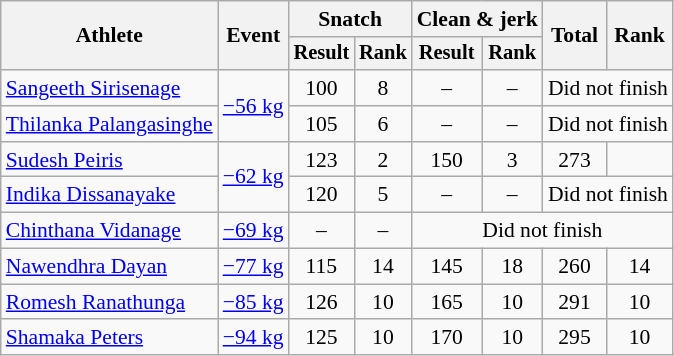<table class="wikitable" style="font-size:90%">
<tr>
<th rowspan=2>Athlete</th>
<th rowspan=2>Event</th>
<th colspan="2">Snatch</th>
<th colspan="2">Clean & jerk</th>
<th rowspan="2">Total</th>
<th rowspan="2">Rank</th>
</tr>
<tr style="font-size:95%">
<th>Result</th>
<th>Rank</th>
<th>Result</th>
<th>Rank</th>
</tr>
<tr align=center>
<td align=left><a href='#'>Sangeeth Sirisenage</a></td>
<td align=left rowspan="2"><a href='#'>−56 kg</a></td>
<td>100</td>
<td>8</td>
<td>–</td>
<td>–</td>
<td colspan="2">Did not finish</td>
</tr>
<tr align=center>
<td align=left><a href='#'>Thilanka Palangasinghe</a></td>
<td>105</td>
<td>6</td>
<td>–</td>
<td>–</td>
<td colspan="2">Did not finish</td>
</tr>
<tr align=center>
<td align=left><a href='#'>Sudesh Peiris</a></td>
<td align=left rowspan="2"><a href='#'>−62 kg</a></td>
<td>123</td>
<td>2</td>
<td>150</td>
<td>3</td>
<td>273</td>
<td></td>
</tr>
<tr align=center>
<td align=left><a href='#'>Indika Dissanayake</a></td>
<td>120</td>
<td>5</td>
<td>–</td>
<td>–</td>
<td colspan="2">Did not finish</td>
</tr>
<tr align=center>
<td align=left><a href='#'>Chinthana Vidanage</a></td>
<td align=left><a href='#'>−69 kg</a></td>
<td>–</td>
<td>–</td>
<td colspan="4">Did not finish</td>
</tr>
<tr align=center>
<td align=left><a href='#'>Nawendhra Dayan</a></td>
<td align=left><a href='#'>−77 kg</a></td>
<td>115</td>
<td>14</td>
<td>145</td>
<td>18</td>
<td>260</td>
<td>14</td>
</tr>
<tr align=center>
<td align=left><a href='#'>Romesh Ranathunga</a></td>
<td align=left><a href='#'>−85 kg</a></td>
<td>126</td>
<td>10</td>
<td>165</td>
<td>10</td>
<td>291</td>
<td>10</td>
</tr>
<tr align=center>
<td align=left><a href='#'>Shamaka Peters</a></td>
<td align=left><a href='#'>−94 kg</a></td>
<td>125</td>
<td>10</td>
<td>170</td>
<td>10</td>
<td>295</td>
<td>10</td>
</tr>
</table>
